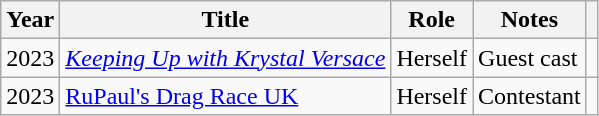<table class="wikitable">
<tr>
<th>Year</th>
<th>Title</th>
<th>Role</th>
<th>Notes</th>
<th style="text-align: center;" class="unsortable"></th>
</tr>
<tr>
<td>2023</td>
<td><em><a href='#'>Keeping Up with Krystal Versace</a></td>
<td>Herself</td>
<td>Guest cast</td>
<td></td>
</tr>
<tr>
<td>2023</td>
<td></em><a href='#'>RuPaul's Drag Race UK</a><em></td>
<td>Herself</td>
<td>Contestant</td>
<td></td>
</tr>
</table>
